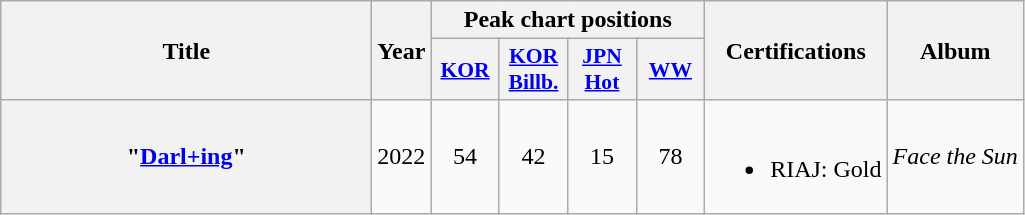<table class="wikitable plainrowheaders" style="text-align:center">
<tr>
<th rowspan="2" scope="col" style="width:15em">Title</th>
<th rowspan="2" scope="col">Year</th>
<th colspan="4" scope="col">Peak chart positions</th>
<th rowspan="2" scope="col">Certifications</th>
<th rowspan="2" scope="col">Album</th>
</tr>
<tr>
<th scope="col" style="width:2.7em;font-size:90%;"><a href='#'>KOR</a><br></th>
<th scope="col" style="width:2.7em;font-size:90%;"><a href='#'>KOR<br>Billb.</a><br></th>
<th scope="col" style="width:2.7em;font-size:90%;"><a href='#'>JPN<br>Hot</a><br></th>
<th scope="col" style="width:2.7em;font-size:90%;"><a href='#'>WW</a><br></th>
</tr>
<tr>
<th scope="row">"<a href='#'>Darl+ing</a>"</th>
<td>2022</td>
<td>54</td>
<td>42</td>
<td>15</td>
<td>78</td>
<td><br><ul><li>RIAJ: Gold</li></ul></td>
<td><em>Face the Sun</em></td>
</tr>
</table>
